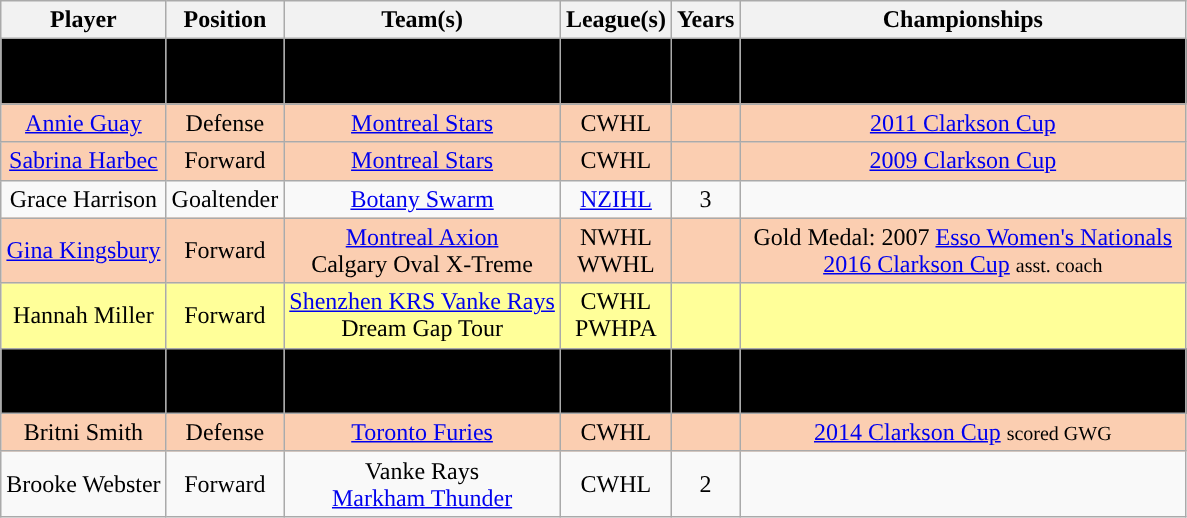<table class="wikitable sortable">
<tr>
<th>Player</th>
<th>Position</th>
<th>Team(s)</th>
<th>League(s)</th>
<th>Years</th>
<th>Championships</th>
</tr>
<tr align="center" bgcolor=" ">
<td>Nadine Edney</td>
<td></td>
<td>Sydney Sirens<br>EHV Sabres Wien</td>
<td>AWIHL<br>EWHL</td>
<td>2</td>
<td>2020 Joan McKowen Memorial Trophy<br>2021 Austrian women's league championship</td>
</tr>
<tr align="center" bgcolor="FBCEB1">
<td><a href='#'>Annie Guay</a></td>
<td>Defense</td>
<td><a href='#'>Montreal Stars</a></td>
<td>CWHL</td>
<td></td>
<td><a href='#'>2011 Clarkson Cup</a></td>
</tr>
<tr align="center" bgcolor="FBCEB1">
<td><a href='#'>Sabrina Harbec</a></td>
<td>Forward</td>
<td><a href='#'>Montreal Stars</a></td>
<td>CWHL</td>
<td></td>
<td><a href='#'>2009 Clarkson Cup</a></td>
</tr>
<tr align="center" bgcolor="">
<td>Grace Harrison</td>
<td>Goaltender</td>
<td><a href='#'>Botany Swarm</a></td>
<td><a href='#'>NZIHL</a></td>
<td>3</td>
<td></td>
</tr>
<tr align="center" bgcolor="FBCEB1">
<td><a href='#'>Gina Kingsbury</a></td>
<td>Forward</td>
<td><a href='#'>Montreal Axion</a><br>Calgary Oval X-Treme</td>
<td>NWHL<br>WWHL</td>
<td></td>
<td>Gold Medal: 2007 <a href='#'>Esso Women's Nationals</a><br><a href='#'>2016 Clarkson Cup</a> <small>asst. coach</small></td>
</tr>
<tr align="center" bgcolor="FFFF99">
<td>Hannah Miller</td>
<td>Forward</td>
<td><a href='#'>Shenzhen KRS Vanke Rays</a><br>Dream Gap Tour</td>
<td>CWHL<br>PWHPA</td>
<td></td>
<td></td>
</tr>
<tr align="center" bgcolor=" ">
<td>Kayla Nielsen</td>
<td></td>
<td>Sydney Sirens<br>EHV Sabres Wien</td>
<td>AWIHL<br>EWHL</td>
<td>2</td>
<td>2020 Joan McKowen Memorial Trophy<br>2021 Austrian women's league championship</td>
</tr>
<tr align="center" bgcolor="FBCEB1">
<td>Britni Smith</td>
<td>Defense</td>
<td><a href='#'>Toronto Furies</a></td>
<td>CWHL</td>
<td></td>
<td><a href='#'>2014 Clarkson Cup</a> <small>scored GWG</small></td>
</tr>
<tr align="center" bgcolor="">
<td>Brooke Webster</td>
<td>Forward</td>
<td>Vanke Rays<br><a href='#'>Markham Thunder</a></td>
<td>CWHL</td>
<td>2</td>
<td></td>
</tr>
</table>
